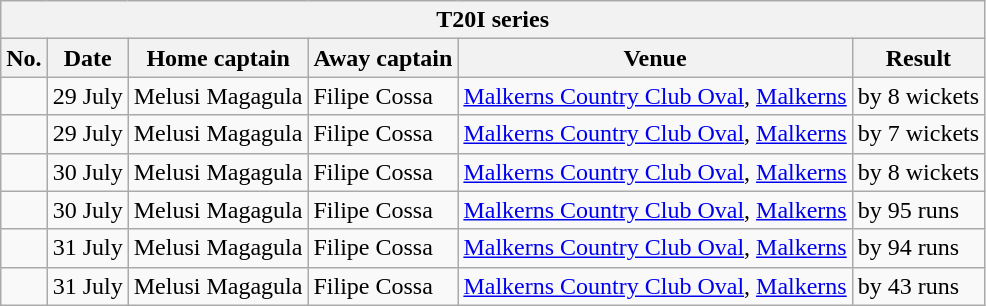<table class="wikitable">
<tr>
<th colspan="6">T20I series</th>
</tr>
<tr>
<th>No.</th>
<th>Date</th>
<th>Home captain</th>
<th>Away captain</th>
<th>Venue</th>
<th>Result</th>
</tr>
<tr>
<td></td>
<td>29 July</td>
<td>Melusi Magagula</td>
<td>Filipe Cossa</td>
<td><a href='#'>Malkerns Country Club Oval</a>, <a href='#'>Malkerns</a></td>
<td> by 8 wickets</td>
</tr>
<tr>
<td></td>
<td>29 July</td>
<td>Melusi Magagula</td>
<td>Filipe Cossa</td>
<td><a href='#'>Malkerns Country Club Oval</a>, <a href='#'>Malkerns</a></td>
<td> by 7 wickets</td>
</tr>
<tr>
<td></td>
<td>30 July</td>
<td>Melusi Magagula</td>
<td>Filipe Cossa</td>
<td><a href='#'>Malkerns Country Club Oval</a>, <a href='#'>Malkerns</a></td>
<td> by 8 wickets</td>
</tr>
<tr>
<td></td>
<td>30 July</td>
<td>Melusi Magagula</td>
<td>Filipe Cossa</td>
<td><a href='#'>Malkerns Country Club Oval</a>, <a href='#'>Malkerns</a></td>
<td> by 95 runs</td>
</tr>
<tr>
<td></td>
<td>31 July</td>
<td>Melusi Magagula</td>
<td>Filipe Cossa</td>
<td><a href='#'>Malkerns Country Club Oval</a>, <a href='#'>Malkerns</a></td>
<td> by 94 runs</td>
</tr>
<tr>
<td></td>
<td>31 July</td>
<td>Melusi Magagula</td>
<td>Filipe Cossa</td>
<td><a href='#'>Malkerns Country Club Oval</a>, <a href='#'>Malkerns</a></td>
<td> by 43 runs</td>
</tr>
</table>
